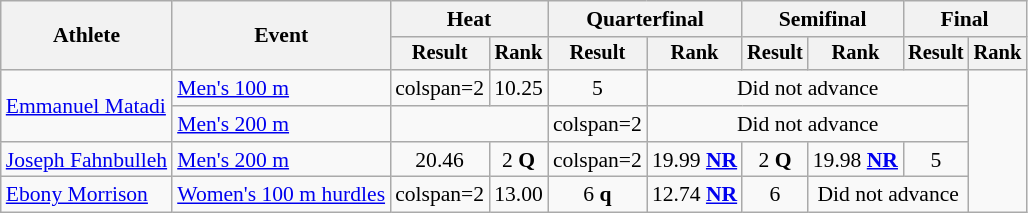<table class="wikitable" style="font-size:90%">
<tr>
<th rowspan="2">Athlete</th>
<th rowspan="2">Event</th>
<th colspan="2">Heat</th>
<th colspan="2">Quarterfinal</th>
<th colspan="2">Semifinal</th>
<th colspan="2">Final</th>
</tr>
<tr style="font-size:95%">
<th>Result</th>
<th>Rank</th>
<th>Result</th>
<th>Rank</th>
<th>Result</th>
<th>Rank</th>
<th>Result</th>
<th>Rank</th>
</tr>
<tr align=center>
<td rowspan="2" align="left"><a href='#'>Emmanuel Matadi</a></td>
<td align=left><a href='#'>Men's 100 m</a></td>
<td>colspan=2 </td>
<td>10.25</td>
<td>5</td>
<td colspan="4">Did not advance</td>
</tr>
<tr align=center>
<td align="left"><a href='#'>Men's 200 m</a></td>
<td colspan=2></td>
<td>colspan=2 </td>
<td colspan="4">Did not advance</td>
</tr>
<tr align=center>
<td align=left><a href='#'>Joseph Fahnbulleh</a></td>
<td align="left"><a href='#'>Men's 200 m</a></td>
<td>20.46</td>
<td>2 <strong>Q</strong></td>
<td>colspan=2 </td>
<td>19.99 <strong><a href='#'>NR</a></strong></td>
<td>2 <strong>Q</strong></td>
<td>19.98 <strong><a href='#'>NR</a></strong></td>
<td>5</td>
</tr>
<tr align=center>
<td align=left><a href='#'>Ebony Morrison</a></td>
<td align=left><a href='#'>Women's 100 m hurdles</a></td>
<td>colspan=2 </td>
<td>13.00</td>
<td>6 <strong>q</strong></td>
<td>12.74 <strong><a href='#'>NR</a></strong></td>
<td>6</td>
<td colspan=2>Did not advance</td>
</tr>
</table>
